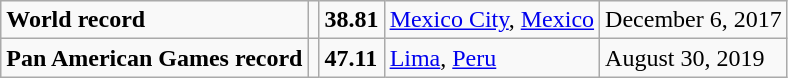<table class="wikitable">
<tr>
<td><strong>World record</strong></td>
<td></td>
<td><strong>38.81</strong></td>
<td><a href='#'>Mexico City</a>, <a href='#'>Mexico</a></td>
<td>December 6, 2017</td>
</tr>
<tr>
<td><strong>Pan American Games record</strong></td>
<td></td>
<td><strong>47.11</strong></td>
<td><a href='#'>Lima</a>, <a href='#'>Peru</a></td>
<td>August 30, 2019</td>
</tr>
</table>
